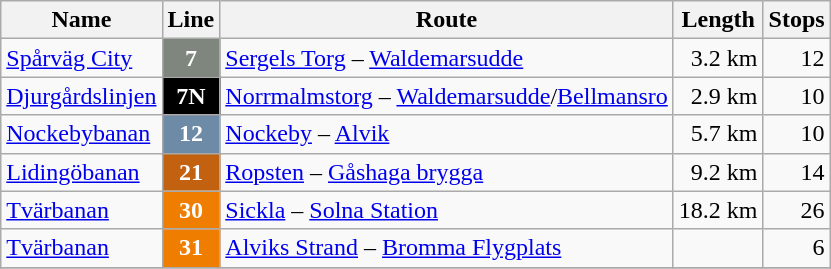<table class="wikitable">
<tr>
<th>Name</th>
<th>Line</th>
<th>Route</th>
<th>Length</th>
<th>Stops</th>
</tr>
<tr>
<td><a href='#'>Spårväg City</a></td>
<td style="background: #7f867e; color: white;" align="center"><strong>7</strong></td>
<td><a href='#'>Sergels Torg</a> – <a href='#'>Waldemarsudde</a></td>
<td align="right">3.2 km</td>
<td align="right">12</td>
</tr>
<tr>
<td><a href='#'>Djurgårdslinjen</a></td>
<td style="background: black; color: white;" align="center"><strong>7N</strong></td>
<td><a href='#'>Norrmalmstorg</a> – <a href='#'>Waldemarsudde</a>/<a href='#'>Bellmansro</a></td>
<td align="right">2.9 km</td>
<td align="right">10</td>
</tr>
<tr>
<td><a href='#'>Nockebybanan</a></td>
<td style="background: #6d8aa7; color: white;" align="center"><strong>12</strong></td>
<td><a href='#'>Nockeby</a> – <a href='#'>Alvik</a></td>
<td align="right">5.7 km</td>
<td align="right">10</td>
</tr>
<tr>
<td><a href='#'>Lidingöbanan</a></td>
<td style="background: #c2610f; color: white;" align="center"><strong>21</strong></td>
<td><a href='#'>Ropsten</a> – <a href='#'>Gåshaga brygga</a></td>
<td align="right">9.2 km</td>
<td align="right">14</td>
</tr>
<tr>
<td><a href='#'>Tvärbanan</a></td>
<td style="background: #ef7d00; color: white;" align="center"><strong>30</strong></td>
<td><a href='#'>Sickla</a> – <a href='#'>Solna Station</a></td>
<td align="right">18.2 km</td>
<td align="right">26</td>
</tr>
<tr>
<td><a href='#'>Tvärbanan</a></td>
<td style="background: #ef7d00; color: white;" align="center"><strong>31</strong></td>
<td><a href='#'>Alviks Strand</a> – <a href='#'>Bromma Flygplats</a></td>
<td align="right"></td>
<td align="right">6</td>
</tr>
<tr>
</tr>
</table>
